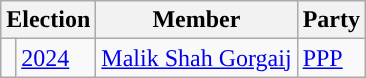<table class="wikitable">
<tr>
<th colspan="2">Election</th>
<th>Member</th>
<th>Party</th>
</tr>
<tr>
<td style="background-color: "></td>
<td><a href='#'>2024</a></td>
<td><a href='#'>Malik Shah Gorgaij</a></td>
<td><a href='#'>PPP</a></td>
</tr>
</table>
